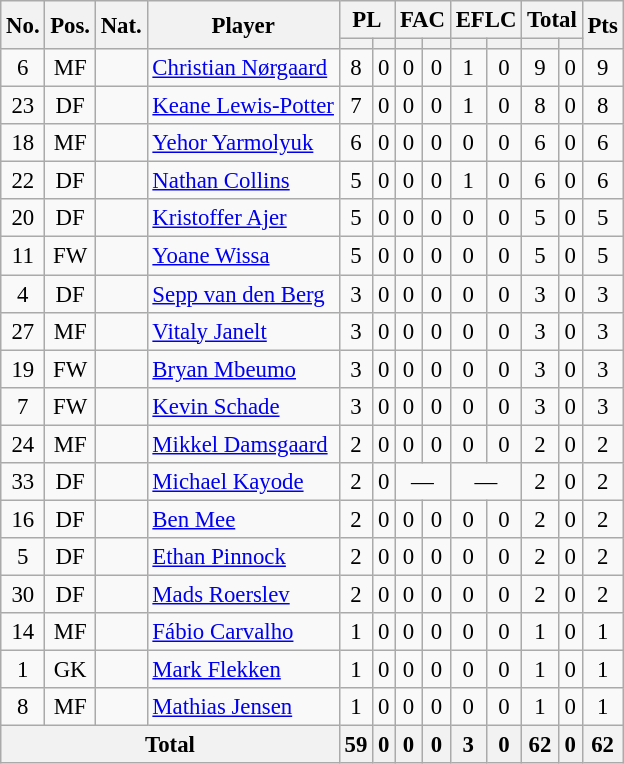<table class="wikitable" style="text-align:center; border:1px #aaa solid; font-size:95%;">
<tr>
<th rowspan="2">No.</th>
<th rowspan="2">Pos.</th>
<th rowspan="2">Nat.</th>
<th rowspan="2">Player</th>
<th colspan="2">PL</th>
<th colspan="2">FAC</th>
<th colspan="2">EFLC</th>
<th colspan="2">Total</th>
<th rowspan="2">Pts</th>
</tr>
<tr>
<th></th>
<th></th>
<th></th>
<th></th>
<th></th>
<th></th>
<th></th>
<th></th>
</tr>
<tr>
<td>6</td>
<td>MF</td>
<td></td>
<td style="text-align:left;"><a href='#'>Christian Nørgaard</a></td>
<td>8</td>
<td>0</td>
<td>0</td>
<td>0</td>
<td>1</td>
<td>0</td>
<td>9</td>
<td>0</td>
<td>9</td>
</tr>
<tr>
<td>23</td>
<td>DF</td>
<td></td>
<td style="text-align:left;"><a href='#'>Keane Lewis-Potter</a></td>
<td>7</td>
<td>0</td>
<td>0</td>
<td>0</td>
<td>1</td>
<td>0</td>
<td>8</td>
<td>0</td>
<td>8</td>
</tr>
<tr>
<td>18</td>
<td>MF</td>
<td></td>
<td style="text-align:left;"><a href='#'>Yehor Yarmolyuk</a></td>
<td>6</td>
<td>0</td>
<td>0</td>
<td>0</td>
<td>0</td>
<td>0</td>
<td>6</td>
<td>0</td>
<td>6</td>
</tr>
<tr>
<td>22</td>
<td>DF</td>
<td></td>
<td style="text-align:left;"><a href='#'>Nathan Collins</a></td>
<td>5</td>
<td>0</td>
<td>0</td>
<td>0</td>
<td>1</td>
<td>0</td>
<td>6</td>
<td>0</td>
<td>6</td>
</tr>
<tr>
<td>20</td>
<td>DF</td>
<td></td>
<td style="text-align:left;"><a href='#'>Kristoffer Ajer</a></td>
<td>5</td>
<td>0</td>
<td>0</td>
<td>0</td>
<td>0</td>
<td>0</td>
<td>5</td>
<td>0</td>
<td>5</td>
</tr>
<tr>
<td>11</td>
<td>FW</td>
<td></td>
<td style="text-align:left;"><a href='#'>Yoane Wissa</a></td>
<td>5</td>
<td>0</td>
<td>0</td>
<td>0</td>
<td>0</td>
<td>0</td>
<td>5</td>
<td>0</td>
<td>5</td>
</tr>
<tr>
<td>4</td>
<td>DF</td>
<td></td>
<td style="text-align:left;"><a href='#'>Sepp van den Berg</a></td>
<td>3</td>
<td>0</td>
<td>0</td>
<td>0</td>
<td>0</td>
<td>0</td>
<td>3</td>
<td>0</td>
<td>3</td>
</tr>
<tr>
<td>27</td>
<td>MF</td>
<td></td>
<td style="text-align:left;"><a href='#'>Vitaly Janelt</a></td>
<td>3</td>
<td>0</td>
<td>0</td>
<td>0</td>
<td>0</td>
<td>0</td>
<td>3</td>
<td>0</td>
<td>3</td>
</tr>
<tr>
<td>19</td>
<td>FW</td>
<td></td>
<td style="text-align:left;"><a href='#'>Bryan Mbeumo</a></td>
<td>3</td>
<td>0</td>
<td>0</td>
<td>0</td>
<td>0</td>
<td>0</td>
<td>3</td>
<td>0</td>
<td>3</td>
</tr>
<tr>
<td>7</td>
<td>FW</td>
<td></td>
<td style="text-align:left;"><a href='#'>Kevin Schade</a></td>
<td>3</td>
<td>0</td>
<td>0</td>
<td>0</td>
<td>0</td>
<td>0</td>
<td>3</td>
<td>0</td>
<td>3</td>
</tr>
<tr>
<td>24</td>
<td>MF</td>
<td></td>
<td style="text-align:left;"><a href='#'>Mikkel Damsgaard</a></td>
<td>2</td>
<td>0</td>
<td>0</td>
<td>0</td>
<td>0</td>
<td>0</td>
<td>2</td>
<td>0</td>
<td>2</td>
</tr>
<tr>
<td>33</td>
<td>DF</td>
<td></td>
<td style="text-align:left;"><a href='#'>Michael Kayode</a></td>
<td>2</td>
<td>0</td>
<td colspan="2">―</td>
<td colspan="2">―</td>
<td>2</td>
<td>0</td>
<td>2</td>
</tr>
<tr>
<td>16</td>
<td>DF</td>
<td></td>
<td style="text-align:left;"><a href='#'>Ben Mee</a></td>
<td>2</td>
<td>0</td>
<td>0</td>
<td>0</td>
<td>0</td>
<td>0</td>
<td>2</td>
<td>0</td>
<td>2</td>
</tr>
<tr>
<td>5</td>
<td>DF</td>
<td></td>
<td style="text-align:left;"><a href='#'>Ethan Pinnock</a></td>
<td>2</td>
<td>0</td>
<td>0</td>
<td>0</td>
<td>0</td>
<td>0</td>
<td>2</td>
<td>0</td>
<td>2</td>
</tr>
<tr>
<td>30</td>
<td>DF</td>
<td></td>
<td style="text-align:left;"><a href='#'>Mads Roerslev</a></td>
<td>2</td>
<td>0</td>
<td>0</td>
<td>0</td>
<td>0</td>
<td>0</td>
<td>2</td>
<td>0</td>
<td>2</td>
</tr>
<tr>
<td>14</td>
<td>MF</td>
<td></td>
<td style="text-align:left;"><a href='#'>Fábio Carvalho</a></td>
<td>1</td>
<td>0</td>
<td>0</td>
<td>0</td>
<td>0</td>
<td>0</td>
<td>1</td>
<td>0</td>
<td>1</td>
</tr>
<tr>
<td>1</td>
<td>GK</td>
<td></td>
<td style="text-align:left;"><a href='#'>Mark Flekken</a></td>
<td>1</td>
<td>0</td>
<td>0</td>
<td>0</td>
<td>0</td>
<td>0</td>
<td>1</td>
<td>0</td>
<td>1</td>
</tr>
<tr>
<td>8</td>
<td>MF</td>
<td></td>
<td style="text-align:left;"><a href='#'>Mathias Jensen</a></td>
<td>1</td>
<td>0</td>
<td>0</td>
<td>0</td>
<td>0</td>
<td>0</td>
<td>1</td>
<td>0</td>
<td>1</td>
</tr>
<tr>
<th colspan="4">Total</th>
<th>59</th>
<th>0</th>
<th>0</th>
<th>0</th>
<th>3</th>
<th>0</th>
<th>62</th>
<th>0</th>
<th>62</th>
</tr>
</table>
